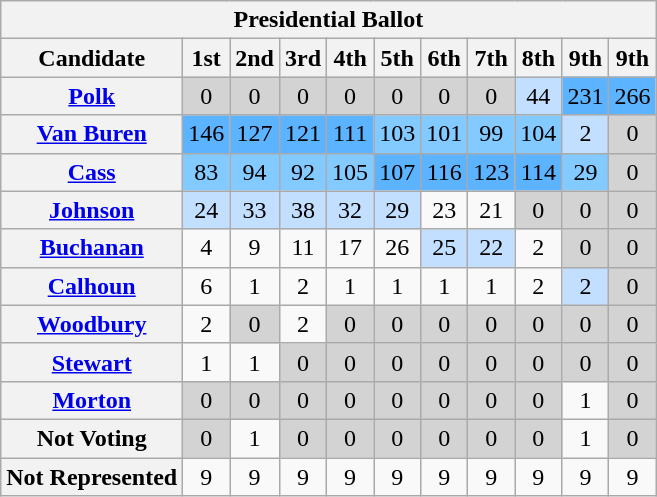<table class="wikitable sortable" style="text-align:center">
<tr>
<th colspan="11"><strong>Presidential Ballot</strong></th>
</tr>
<tr>
<th>Candidate</th>
<th>1st</th>
<th>2nd</th>
<th>3rd</th>
<th>4th</th>
<th>5th</th>
<th>6th</th>
<th>7th</th>
<th>8th</th>
<th>9th</th>
<th>9th</th>
</tr>
<tr>
<th><a href='#'>Polk</a></th>
<td style="background:#d3d3d3">0</td>
<td style="background:#d3d3d3">0</td>
<td style="background:#d3d3d3">0</td>
<td style="background:#d3d3d3">0</td>
<td style="background:#d3d3d3">0</td>
<td style="background:#d3d3d3">0</td>
<td style="background:#d3d3d3">0</td>
<td style="background:#c2dfff">44</td>
<td style="background:#5cb3ff">231</td>
<td style="background:#5cb3ff">266</td>
</tr>
<tr>
<th><a href='#'>Van Buren</a></th>
<td style="background:#5cb3ff">146</td>
<td style="background:#5cb3ff">127</td>
<td style="background:#5cb3ff">121</td>
<td style="background:#5cb3ff">111</td>
<td style="background:#82caff">103</td>
<td style="background:#82caff">101</td>
<td style="background:#82caff">99</td>
<td style="background:#82caff">104</td>
<td style="background:#c2dfff">2</td>
<td style="background:#d3d3d3">0</td>
</tr>
<tr>
<th><a href='#'>Cass</a></th>
<td style="background:#82caff">83</td>
<td style="background:#82caff">94</td>
<td style="background:#82caff">92</td>
<td style="background:#82caff">105</td>
<td style="background:#5cb3ff">107</td>
<td style="background:#5cb3ff">116</td>
<td style="background:#5cb3ff">123</td>
<td style="background:#5cb3ff">114</td>
<td style="background:#82caff">29</td>
<td style="background:#d3d3d3">0</td>
</tr>
<tr>
<th><a href='#'>Johnson</a></th>
<td style="background:#c2dfff">24</td>
<td style="background:#c2dfff">33</td>
<td style="background:#c2dfff">38</td>
<td style="background:#c2dfff">32</td>
<td style="background:#c2dfff">29</td>
<td>23</td>
<td>21</td>
<td style="background:#d3d3d3">0</td>
<td style="background:#d3d3d3">0</td>
<td style="background:#d3d3d3">0</td>
</tr>
<tr>
<th><a href='#'>Buchanan</a></th>
<td>4</td>
<td>9</td>
<td>11</td>
<td>17</td>
<td>26</td>
<td style="background:#c2dfff">25</td>
<td style="background:#c2dfff">22</td>
<td>2</td>
<td style="background:#d3d3d3">0</td>
<td style="background:#d3d3d3">0</td>
</tr>
<tr>
<th><a href='#'>Calhoun</a></th>
<td>6</td>
<td>1</td>
<td>2</td>
<td>1</td>
<td>1</td>
<td>1</td>
<td>1</td>
<td>2</td>
<td style="background:#c2dfff">2</td>
<td style="background:#d3d3d3">0</td>
</tr>
<tr>
<th><a href='#'>Woodbury</a></th>
<td>2</td>
<td style="background:#d3d3d3">0</td>
<td>2</td>
<td style="background:#d3d3d3">0</td>
<td style="background:#d3d3d3">0</td>
<td style="background:#d3d3d3">0</td>
<td style="background:#d3d3d3">0</td>
<td style="background:#d3d3d3">0</td>
<td style="background:#d3d3d3">0</td>
<td style="background:#d3d3d3">0</td>
</tr>
<tr>
<th><a href='#'>Stewart</a></th>
<td>1</td>
<td>1</td>
<td style="background:#d3d3d3">0</td>
<td style="background:#d3d3d3">0</td>
<td style="background:#d3d3d3">0</td>
<td style="background:#d3d3d3">0</td>
<td style="background:#d3d3d3">0</td>
<td style="background:#d3d3d3">0</td>
<td style="background:#d3d3d3">0</td>
<td style="background:#d3d3d3">0</td>
</tr>
<tr>
<th><a href='#'>Morton</a></th>
<td style="background:#d3d3d3">0</td>
<td style="background:#d3d3d3">0</td>
<td style="background:#d3d3d3">0</td>
<td style="background:#d3d3d3">0</td>
<td style="background:#d3d3d3">0</td>
<td style="background:#d3d3d3">0</td>
<td style="background:#d3d3d3">0</td>
<td style="background:#d3d3d3">0</td>
<td>1</td>
<td style="background:#d3d3d3">0</td>
</tr>
<tr>
<th>Not Voting</th>
<td style="background:#d3d3d3">0</td>
<td>1</td>
<td style="background:#d3d3d3">0</td>
<td style="background:#d3d3d3">0</td>
<td style="background:#d3d3d3">0</td>
<td style="background:#d3d3d3">0</td>
<td style="background:#d3d3d3">0</td>
<td style="background:#d3d3d3">0</td>
<td>1</td>
<td style="background:#d3d3d3">0</td>
</tr>
<tr>
<th>Not Represented</th>
<td>9</td>
<td>9</td>
<td>9</td>
<td>9</td>
<td>9</td>
<td>9</td>
<td>9</td>
<td>9</td>
<td>9</td>
<td>9</td>
</tr>
</table>
